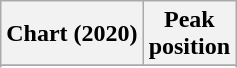<table class="wikitable sortable plainrowheaders">
<tr>
<th scope="col">Chart (2020)</th>
<th scope="col">Peak<br>position</th>
</tr>
<tr>
</tr>
<tr>
</tr>
</table>
